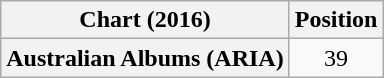<table class="wikitable plainrowheaders" style="text-align:center">
<tr>
<th scope="col">Chart (2016)</th>
<th scope="col">Position</th>
</tr>
<tr>
<th scope="row">Australian Albums (ARIA)</th>
<td>39</td>
</tr>
</table>
